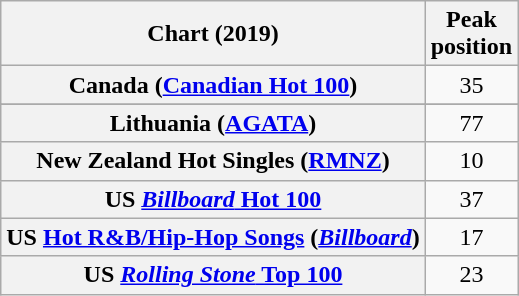<table class="wikitable sortable plainrowheaders" style="text-align:center">
<tr>
<th scope="col">Chart (2019)</th>
<th scope="col">Peak<br>position</th>
</tr>
<tr>
<th scope="row">Canada (<a href='#'>Canadian Hot 100</a>)</th>
<td>35</td>
</tr>
<tr>
</tr>
<tr>
<th scope="row">Lithuania (<a href='#'>AGATA</a>)</th>
<td>77</td>
</tr>
<tr>
<th scope="row">New Zealand Hot Singles (<a href='#'>RMNZ</a>)</th>
<td>10</td>
</tr>
<tr>
<th scope="row">US <a href='#'><em>Billboard</em> Hot 100</a></th>
<td>37</td>
</tr>
<tr>
<th scope="row">US <a href='#'>Hot R&B/Hip-Hop Songs</a> (<em><a href='#'>Billboard</a></em>)</th>
<td>17</td>
</tr>
<tr>
<th scope="row">US <a href='#'><em>Rolling Stone</em> Top 100</a></th>
<td>23</td>
</tr>
</table>
